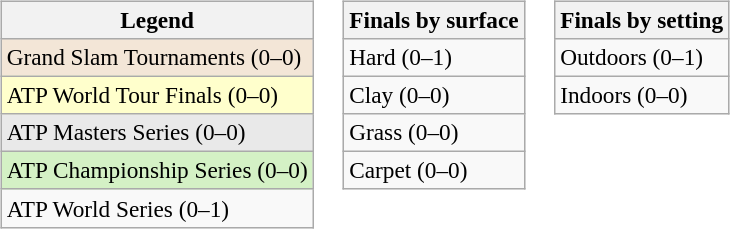<table>
<tr valign=top>
<td><br><table class=wikitable style=font-size:97%>
<tr>
<th>Legend</th>
</tr>
<tr style="background:#f3e6d7;">
<td>Grand Slam Tournaments (0–0)</td>
</tr>
<tr style="background:#ffc;">
<td>ATP World Tour Finals (0–0)</td>
</tr>
<tr style="background:#e9e9e9;">
<td>ATP Masters Series (0–0)</td>
</tr>
<tr style="background:#d4f1c5;">
<td>ATP Championship Series (0–0)</td>
</tr>
<tr>
<td>ATP World Series (0–1)</td>
</tr>
</table>
</td>
<td><br><table class=wikitable style=font-size:97%>
<tr>
<th>Finals by surface</th>
</tr>
<tr>
<td>Hard (0–1)</td>
</tr>
<tr>
<td>Clay (0–0)</td>
</tr>
<tr>
<td>Grass (0–0)</td>
</tr>
<tr>
<td>Carpet (0–0)</td>
</tr>
</table>
</td>
<td><br><table class=wikitable style=font-size:97%>
<tr>
<th>Finals by setting</th>
</tr>
<tr>
<td>Outdoors (0–1)</td>
</tr>
<tr>
<td>Indoors (0–0)</td>
</tr>
</table>
</td>
</tr>
</table>
